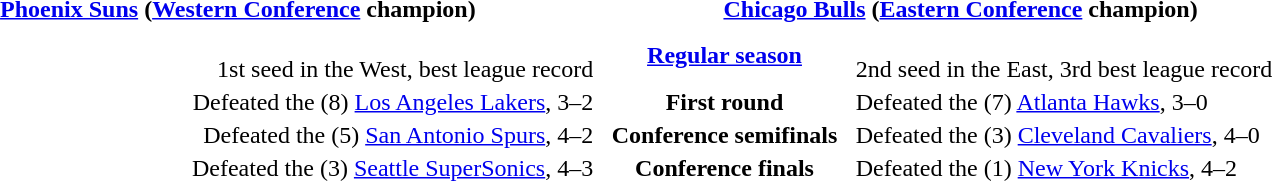<table - valign=top>
<tr>
<th colspan=2 style="width:45%;"><a href='#'>Phoenix Suns</a> (<a href='#'>Western Conference</a> champion)</th>
<th colspan=2 style="width:45%;"><a href='#'>Chicago Bulls</a> (<a href='#'>Eastern Conference</a> champion)</th>
</tr>
<tr>
<td align=right><br>1st seed in the West, best league record</td>
<th colspan=2><a href='#'>Regular season</a></th>
<td><br>2nd seed in the East, 3rd best league record</td>
</tr>
<tr>
<td align=right>Defeated the (8) <a href='#'>Los Angeles Lakers</a>, 3–2</td>
<th colspan=2>First round</th>
<td>Defeated the (7) <a href='#'>Atlanta Hawks</a>, 3–0</td>
</tr>
<tr>
<td align=right>Defeated the (5) <a href='#'>San Antonio Spurs</a>, 4–2</td>
<th colspan=2>Conference semifinals</th>
<td>Defeated the (3) <a href='#'>Cleveland Cavaliers</a>, 4–0</td>
</tr>
<tr>
<td align=right>Defeated the (3) <a href='#'>Seattle SuperSonics</a>, 4–3</td>
<th colspan=2>Conference finals</th>
<td>Defeated the (1) <a href='#'>New York Knicks</a>, 4–2</td>
</tr>
</table>
